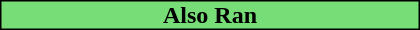<table class="collapsible collapsed" cellpadding="0" cellspacing="0" style="clear:right; float:right; text-align:center; font-weight:bold;" width="280px">
<tr>
<th colspan="3" style="border:1px solid black; background-color: #77DD77;">Also Ran<br>



</th>
</tr>
</table>
